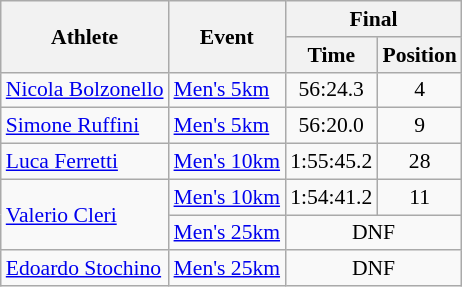<table class="wikitable" border="1" style="font-size:90%">
<tr>
<th rowspan=2>Athlete</th>
<th rowspan=2>Event</th>
<th colspan=2>Final</th>
</tr>
<tr>
<th>Time</th>
<th>Position</th>
</tr>
<tr>
<td rowspan=1><a href='#'>Nicola Bolzonello</a></td>
<td><a href='#'>Men's 5km</a></td>
<td align=center>56:24.3</td>
<td align=center>4</td>
</tr>
<tr>
<td rowspan=1><a href='#'>Simone Ruffini</a></td>
<td><a href='#'>Men's 5km</a></td>
<td align=center>56:20.0</td>
<td align=center>9</td>
</tr>
<tr>
<td rowspan=1><a href='#'>Luca Ferretti</a></td>
<td><a href='#'>Men's 10km</a></td>
<td align=center>1:55:45.2</td>
<td align=center>28</td>
</tr>
<tr>
<td rowspan=2><a href='#'>Valerio Cleri</a></td>
<td><a href='#'>Men's 10km</a></td>
<td align=center>1:54:41.2</td>
<td align=center>11</td>
</tr>
<tr>
<td><a href='#'>Men's 25km</a></td>
<td align=center colspan=2>DNF</td>
</tr>
<tr>
<td rowspan=1><a href='#'>Edoardo Stochino</a></td>
<td><a href='#'>Men's 25km</a></td>
<td align=center colspan=2>DNF</td>
</tr>
</table>
